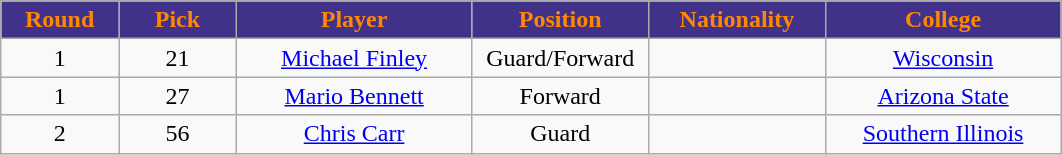<table class="wikitable sortable">
<tr>
<th style="background:#423189; color:#FF8800" width="10%">Round</th>
<th style="background:#423189; color:#FF8800" width="10%">Pick</th>
<th style="background:#423189; color:#FF8800" width="20%">Player</th>
<th style="background:#423189; color:#FF8800" width="15%">Position</th>
<th style="background:#423189; color:#FF8800" width="15%">Nationality</th>
<th style="background:#423189; color:#FF8800" width="20%">College</th>
</tr>
<tr style="text-align: center">
<td>1</td>
<td>21</td>
<td><a href='#'>Michael Finley</a></td>
<td>Guard/Forward</td>
<td></td>
<td><a href='#'>Wisconsin</a></td>
</tr>
<tr style="text-align: center">
<td>1</td>
<td>27</td>
<td><a href='#'>Mario Bennett</a></td>
<td>Forward</td>
<td></td>
<td><a href='#'>Arizona State</a></td>
</tr>
<tr style="text-align: center">
<td>2</td>
<td>56</td>
<td><a href='#'>Chris Carr</a></td>
<td>Guard</td>
<td></td>
<td><a href='#'>Southern Illinois</a></td>
</tr>
</table>
